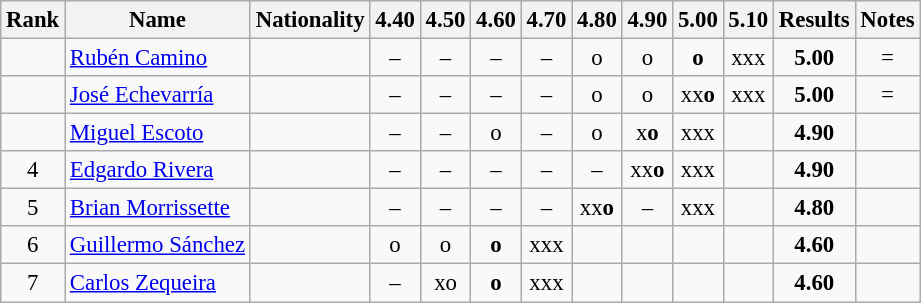<table class="wikitable sortable" style="text-align:center;font-size:95%">
<tr>
<th>Rank</th>
<th>Name</th>
<th>Nationality</th>
<th>4.40</th>
<th>4.50</th>
<th>4.60</th>
<th>4.70</th>
<th>4.80</th>
<th>4.90</th>
<th>5.00</th>
<th>5.10</th>
<th>Results</th>
<th>Notes</th>
</tr>
<tr>
<td></td>
<td align=left><a href='#'>Rubén Camino</a></td>
<td align=left></td>
<td>–</td>
<td>–</td>
<td>–</td>
<td>–</td>
<td>o</td>
<td>o</td>
<td><strong>o</strong></td>
<td>xxx</td>
<td><strong>5.00</strong></td>
<td>=</td>
</tr>
<tr>
<td></td>
<td align=left><a href='#'>José Echevarría</a></td>
<td align=left></td>
<td>–</td>
<td>–</td>
<td>–</td>
<td>–</td>
<td>o</td>
<td>o</td>
<td>xx<strong>o</strong></td>
<td>xxx</td>
<td><strong>5.00</strong></td>
<td>=</td>
</tr>
<tr>
<td></td>
<td align=left><a href='#'>Miguel Escoto</a></td>
<td align=left></td>
<td>–</td>
<td>–</td>
<td>o</td>
<td>–</td>
<td>o</td>
<td>x<strong>o</strong></td>
<td>xxx</td>
<td></td>
<td><strong>4.90</strong></td>
<td></td>
</tr>
<tr>
<td>4</td>
<td align=left><a href='#'>Edgardo Rivera</a></td>
<td align=left></td>
<td>–</td>
<td>–</td>
<td>–</td>
<td>–</td>
<td>–</td>
<td>xx<strong>o</strong></td>
<td>xxx</td>
<td></td>
<td><strong>4.90</strong></td>
<td></td>
</tr>
<tr>
<td>5</td>
<td align=left><a href='#'>Brian Morrissette</a></td>
<td align=left></td>
<td>–</td>
<td>–</td>
<td>–</td>
<td>–</td>
<td>xx<strong>o</strong></td>
<td>–</td>
<td>xxx</td>
<td></td>
<td><strong>4.80</strong></td>
<td></td>
</tr>
<tr>
<td>6</td>
<td align=left><a href='#'>Guillermo Sánchez</a></td>
<td align=left></td>
<td>o</td>
<td>o</td>
<td><strong>o</strong></td>
<td>xxx</td>
<td></td>
<td></td>
<td></td>
<td></td>
<td><strong>4.60</strong></td>
<td></td>
</tr>
<tr>
<td>7</td>
<td align=left><a href='#'>Carlos Zequeira</a></td>
<td align=left></td>
<td>–</td>
<td>xo</td>
<td><strong>o</strong></td>
<td>xxx</td>
<td></td>
<td></td>
<td></td>
<td></td>
<td><strong>4.60</strong></td>
<td></td>
</tr>
</table>
